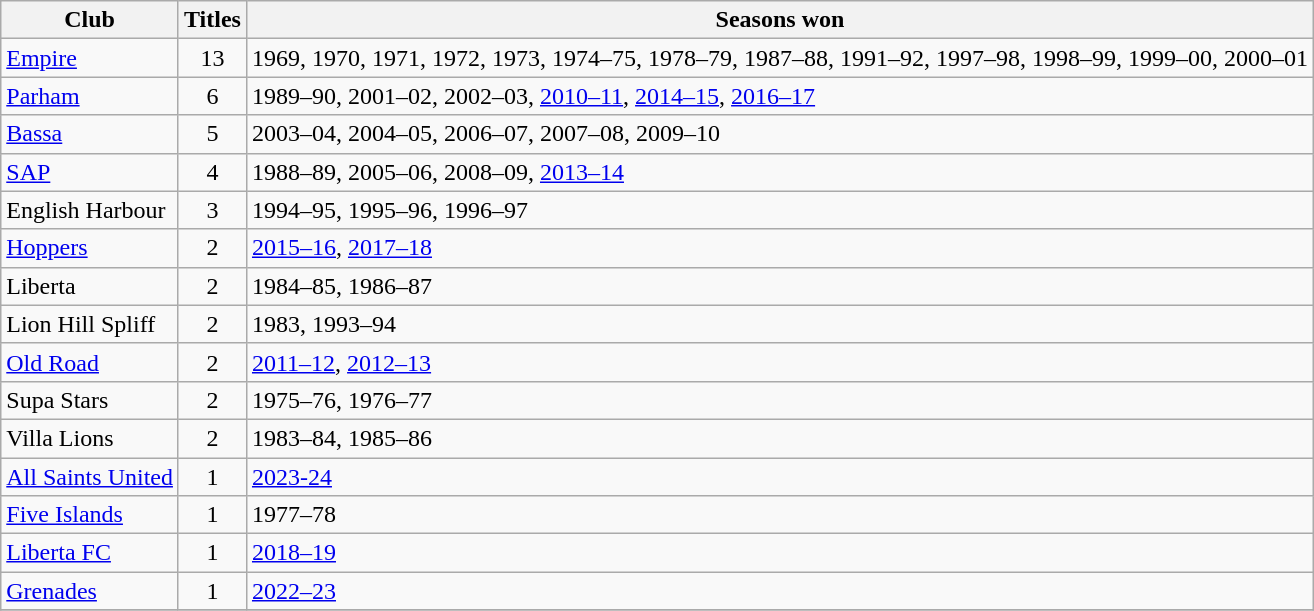<table class="wikitable sortable plainrowheaders">
<tr>
<th scope=col>Club</th>
<th scope=col>Titles</th>
<th scope=col>Seasons won</th>
</tr>
<tr>
<td><a href='#'>Empire</a></td>
<td align=center>13</td>
<td>1969, 1970, 1971, 1972, 1973, 1974–75, 1978–79, 1987–88, 1991–92, 1997–98, 1998–99, 1999–00, 2000–01</td>
</tr>
<tr>
<td><a href='#'>Parham</a></td>
<td align=center>6</td>
<td>1989–90, 2001–02, 2002–03, <a href='#'>2010–11</a>, <a href='#'>2014–15</a>, <a href='#'>2016–17</a></td>
</tr>
<tr>
<td><a href='#'>Bassa</a></td>
<td align=center>5</td>
<td>2003–04, 2004–05, 2006–07, 2007–08, 2009–10</td>
</tr>
<tr>
<td><a href='#'>SAP</a></td>
<td align=center>4</td>
<td>1988–89, 2005–06, 2008–09, <a href='#'>2013–14</a></td>
</tr>
<tr>
<td>English Harbour</td>
<td align=center>3</td>
<td>1994–95, 1995–96, 1996–97</td>
</tr>
<tr>
<td><a href='#'>Hoppers</a></td>
<td align=center>2</td>
<td><a href='#'>2015–16</a>, <a href='#'>2017–18</a></td>
</tr>
<tr>
<td>Liberta</td>
<td align=center>2</td>
<td>1984–85, 1986–87</td>
</tr>
<tr>
<td>Lion Hill Spliff</td>
<td align=center>2</td>
<td>1983, 1993–94</td>
</tr>
<tr>
<td><a href='#'>Old Road</a></td>
<td align=center>2</td>
<td><a href='#'>2011–12</a>, <a href='#'>2012–13</a></td>
</tr>
<tr>
<td>Supa Stars</td>
<td align=center>2</td>
<td>1975–76, 1976–77</td>
</tr>
<tr>
<td>Villa Lions</td>
<td align=center>2</td>
<td>1983–84, 1985–86</td>
</tr>
<tr>
<td><a href='#'>All Saints United</a></td>
<td align=center>1</td>
<td><a href='#'>2023-24</a></td>
</tr>
<tr>
<td><a href='#'>Five Islands</a></td>
<td align=center>1</td>
<td>1977–78</td>
</tr>
<tr>
<td><a href='#'>Liberta FC</a></td>
<td align=center>1</td>
<td><a href='#'>2018–19</a></td>
</tr>
<tr>
<td><a href='#'>Grenades</a></td>
<td align=center>1</td>
<td><a href='#'>2022–23</a></td>
</tr>
<tr>
</tr>
</table>
